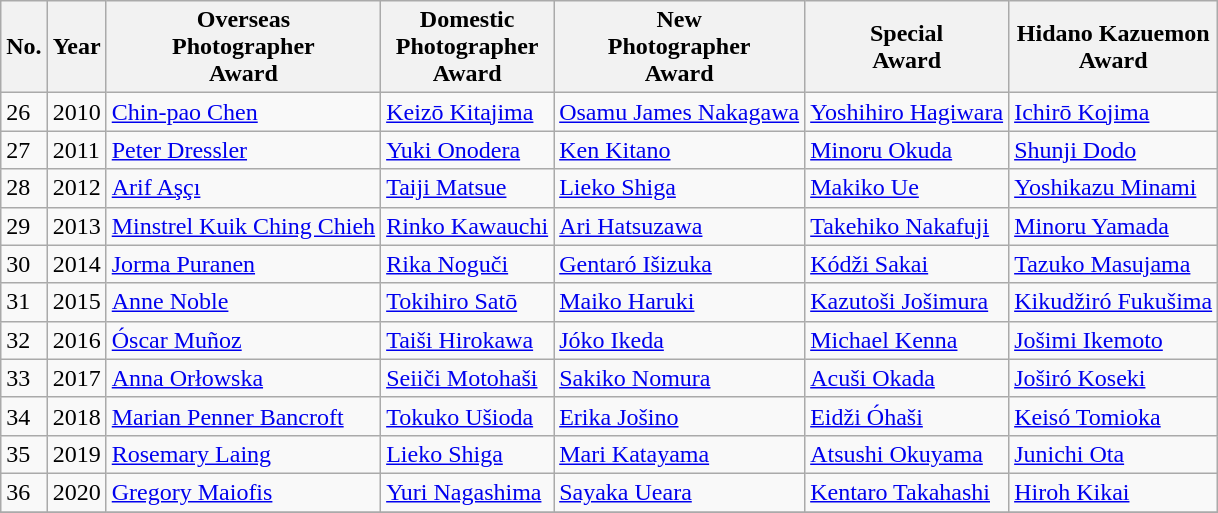<table class="wikitable">
<tr>
<th>No.</th>
<th>Year</th>
<th>Overseas <br>Photographer<br>Award</th>
<th>Domestic <br>Photographer<br>Award</th>
<th>New<br>Photographer<br>Award</th>
<th>Special<br>Award</th>
<th>Hidano Kazuemon<br>Award</th>
</tr>
<tr>
<td>26</td>
<td>2010</td>
<td><a href='#'>Chin-pao Chen</a></td>
<td><a href='#'>Keizō Kitajima</a></td>
<td><a href='#'>Osamu James Nakagawa</a></td>
<td><a href='#'>Yoshihiro Hagiwara</a></td>
<td><a href='#'>Ichirō Kojima</a></td>
</tr>
<tr>
<td>27</td>
<td>2011</td>
<td><a href='#'>Peter Dressler</a></td>
<td><a href='#'>Yuki Onodera</a></td>
<td><a href='#'>Ken Kitano</a></td>
<td><a href='#'>Minoru Okuda</a></td>
<td><a href='#'>Shunji Dodo</a></td>
</tr>
<tr>
<td>28</td>
<td>2012</td>
<td><a href='#'>Arif Aşçı</a></td>
<td><a href='#'>Taiji Matsue</a></td>
<td><a href='#'>Lieko Shiga</a></td>
<td><a href='#'>Makiko Ue</a></td>
<td><a href='#'>Yoshikazu Minami</a></td>
</tr>
<tr>
<td>29</td>
<td>2013</td>
<td><a href='#'>Minstrel Kuik Ching Chieh</a></td>
<td><a href='#'>Rinko Kawauchi</a></td>
<td><a href='#'>Ari Hatsuzawa</a></td>
<td><a href='#'>Takehiko Nakafuji</a></td>
<td><a href='#'>Minoru Yamada</a></td>
</tr>
<tr>
<td>30</td>
<td>2014</td>
<td><a href='#'>Jorma Puranen</a></td>
<td><a href='#'>Rika Noguči</a></td>
<td><a href='#'>Gentaró Išizuka</a></td>
<td><a href='#'>Kódži Sakai</a></td>
<td><a href='#'>Tazuko Masujama</a></td>
</tr>
<tr>
<td>31</td>
<td>2015</td>
<td><a href='#'>Anne Noble</a></td>
<td><a href='#'>Tokihiro Satō</a></td>
<td><a href='#'>Maiko Haruki</a></td>
<td><a href='#'>Kazutoši Jošimura</a></td>
<td><a href='#'>Kikudžiró Fukušima</a></td>
</tr>
<tr>
<td>32</td>
<td>2016</td>
<td><a href='#'>Óscar Muñoz</a></td>
<td><a href='#'>Taiši Hirokawa</a></td>
<td><a href='#'>Jóko Ikeda</a></td>
<td><a href='#'>Michael Kenna</a></td>
<td><a href='#'>Jošimi Ikemoto</a></td>
</tr>
<tr>
<td>33</td>
<td>2017</td>
<td><a href='#'>Anna Orłowska</a></td>
<td><a href='#'>Seiiči Motohaši</a></td>
<td><a href='#'>Sakiko Nomura</a></td>
<td><a href='#'>Acuši Okada</a></td>
<td><a href='#'>Joširó Koseki</a></td>
</tr>
<tr>
<td>34</td>
<td>2018</td>
<td><a href='#'>Marian Penner Bancroft</a></td>
<td><a href='#'>Tokuko Ušioda</a></td>
<td><a href='#'>Erika Jošino</a></td>
<td><a href='#'>Eidži Óhaši</a></td>
<td><a href='#'>Keisó Tomioka</a></td>
</tr>
<tr>
<td>35</td>
<td>2019</td>
<td><a href='#'>Rosemary Laing</a></td>
<td><a href='#'>Lieko Shiga</a></td>
<td><a href='#'>Mari Katayama</a></td>
<td><a href='#'>Atsushi Okuyama</a></td>
<td><a href='#'>Junichi Ota</a></td>
</tr>
<tr>
<td>36</td>
<td>2020</td>
<td><a href='#'>Gregory Maiofis</a></td>
<td><a href='#'>Yuri Nagashima</a></td>
<td><a href='#'>Sayaka Ueara</a></td>
<td><a href='#'>Kentaro Takahashi</a></td>
<td><a href='#'>Hiroh Kikai</a></td>
</tr>
<tr>
</tr>
</table>
